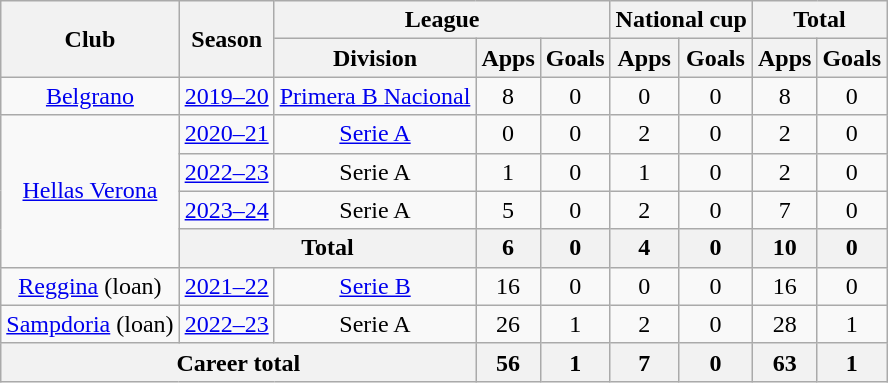<table class="wikitable" style="text-align:center">
<tr>
<th rowspan="2">Club</th>
<th rowspan="2">Season</th>
<th colspan="3">League</th>
<th colspan="2">National cup</th>
<th colspan="2">Total</th>
</tr>
<tr>
<th>Division</th>
<th>Apps</th>
<th>Goals</th>
<th>Apps</th>
<th>Goals</th>
<th>Apps</th>
<th>Goals</th>
</tr>
<tr>
<td><a href='#'>Belgrano</a></td>
<td><a href='#'>2019–20</a></td>
<td><a href='#'>Primera B Nacional</a></td>
<td>8</td>
<td>0</td>
<td>0</td>
<td>0</td>
<td>8</td>
<td>0</td>
</tr>
<tr>
<td rowspan="4"><a href='#'>Hellas Verona</a></td>
<td><a href='#'>2020–21</a></td>
<td><a href='#'>Serie A</a></td>
<td>0</td>
<td>0</td>
<td>2</td>
<td>0</td>
<td>2</td>
<td>0</td>
</tr>
<tr>
<td><a href='#'>2022–23</a></td>
<td>Serie A</td>
<td>1</td>
<td>0</td>
<td>1</td>
<td>0</td>
<td>2</td>
<td>0</td>
</tr>
<tr>
<td><a href='#'>2023–24</a></td>
<td>Serie A</td>
<td>5</td>
<td>0</td>
<td>2</td>
<td>0</td>
<td>7</td>
<td>0</td>
</tr>
<tr>
<th colspan="2">Total</th>
<th>6</th>
<th>0</th>
<th>4</th>
<th>0</th>
<th>10</th>
<th>0</th>
</tr>
<tr>
<td><a href='#'>Reggina</a> (loan)</td>
<td><a href='#'>2021–22</a></td>
<td><a href='#'>Serie B</a></td>
<td>16</td>
<td>0</td>
<td>0</td>
<td>0</td>
<td>16</td>
<td>0</td>
</tr>
<tr>
<td><a href='#'>Sampdoria</a> (loan)</td>
<td><a href='#'>2022–23</a></td>
<td>Serie A</td>
<td>26</td>
<td>1</td>
<td>2</td>
<td>0</td>
<td>28</td>
<td>1</td>
</tr>
<tr>
<th colspan="3">Career total</th>
<th>56</th>
<th>1</th>
<th>7</th>
<th>0</th>
<th>63</th>
<th>1</th>
</tr>
</table>
